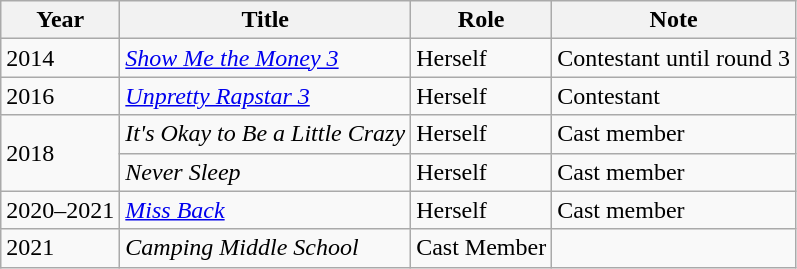<table class="wikitable">
<tr>
<th>Year</th>
<th>Title</th>
<th>Role</th>
<th>Note</th>
</tr>
<tr>
<td>2014</td>
<td><em><a href='#'>Show Me the Money 3</a></em></td>
<td>Herself</td>
<td>Contestant until round 3</td>
</tr>
<tr>
<td>2016</td>
<td><em><a href='#'>Unpretty Rapstar 3</a></em></td>
<td>Herself</td>
<td>Contestant</td>
</tr>
<tr>
<td rowspan="2">2018</td>
<td><em>It's Okay to Be a Little Crazy</em></td>
<td>Herself</td>
<td>Cast member</td>
</tr>
<tr>
<td><em>Never Sleep</em></td>
<td>Herself</td>
<td>Cast member</td>
</tr>
<tr>
<td>2020–2021</td>
<td><em><a href='#'>Miss Back</a></em></td>
<td>Herself</td>
<td>Cast member</td>
</tr>
<tr>
<td>2021</td>
<td><em>Camping Middle School</em></td>
<td>Cast Member</td>
<td></td>
</tr>
</table>
